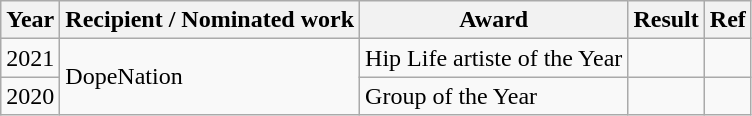<table class="wikitable">
<tr>
<th>Year</th>
<th>Recipient / Nominated work</th>
<th>Award</th>
<th>Result</th>
<th>Ref</th>
</tr>
<tr>
<td>2021</td>
<td rowspan="2">DopeNation</td>
<td Hiplife Song of the Year>Hip Life artiste of the Year</td>
<td></td>
<td></td>
</tr>
<tr>
<td>2020</td>
<td>Group of the Year</td>
<td></td>
<td></td>
</tr>
</table>
